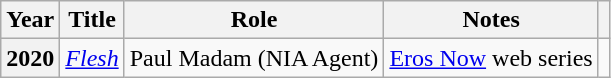<table class="wikitable plainrowheaders sortable">
<tr>
<th scope="col">Year</th>
<th scope="col">Title</th>
<th scope="col">Role</th>
<th scope="col" class="unsortable">Notes</th>
<th scope="col" class="unsortable"></th>
</tr>
<tr>
<th scope="row">2020</th>
<td><em><a href='#'>Flesh</a></em></td>
<td>Paul Madam (NIA Agent)</td>
<td><a href='#'>Eros Now</a> web series</td>
<td></td>
</tr>
</table>
